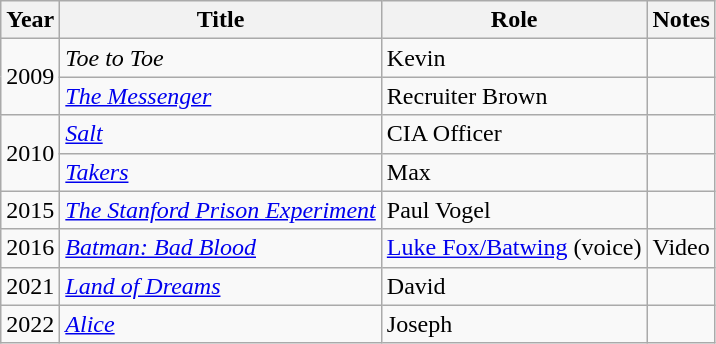<table class="wikitable plainrowheaders sortable" style="margin-right: 0;">
<tr>
<th scope="col">Year</th>
<th scope="col">Title</th>
<th scope="col">Role</th>
<th scope="col" class="unsortable">Notes</th>
</tr>
<tr>
<td rowspan=2>2009</td>
<td><em>Toe to Toe</em></td>
<td>Kevin</td>
<td></td>
</tr>
<tr>
<td><em><a href='#'>The Messenger</a></em></td>
<td>Recruiter Brown</td>
<td></td>
</tr>
<tr>
<td rowspan=2>2010</td>
<td><em><a href='#'>Salt</a></em></td>
<td>CIA Officer</td>
<td></td>
</tr>
<tr>
<td><em><a href='#'>Takers</a></em></td>
<td>Max</td>
<td></td>
</tr>
<tr>
<td>2015</td>
<td><em><a href='#'>The Stanford Prison Experiment</a></em></td>
<td>Paul Vogel</td>
<td></td>
</tr>
<tr>
<td>2016</td>
<td><em><a href='#'>Batman: Bad Blood</a></em></td>
<td><a href='#'>Luke Fox/Batwing</a> (voice)</td>
<td>Video</td>
</tr>
<tr>
<td>2021</td>
<td><em><a href='#'>Land of Dreams</a></em></td>
<td>David</td>
<td></td>
</tr>
<tr>
<td>2022</td>
<td><em><a href='#'>Alice</a></em></td>
<td>Joseph</td>
<td></td>
</tr>
</table>
